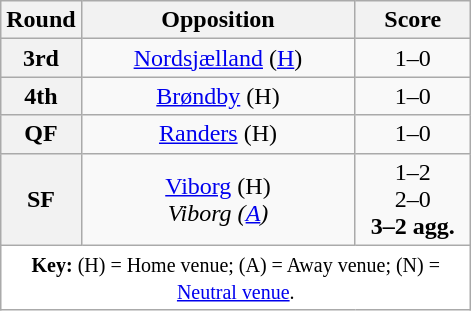<table class="wikitable plainrowheaders" style="text-align:center;margin:0">
<tr>
<th scope="col" style="width:25px">Round</th>
<th scope="col" style="width:175px">Opposition</th>
<th scope="col" style="width:70px">Score</th>
</tr>
<tr>
<th scope=row style="text-align:center">3rd</th>
<td><a href='#'>Nordsjælland</a> (<a href='#'>H</a>)</td>
<td>1–0</td>
</tr>
<tr>
<th scope=row style="text-align:center">4th</th>
<td><a href='#'>Brøndby</a> (H)</td>
<td>1–0</td>
</tr>
<tr>
<th scope=row style="text-align:center">QF</th>
<td><a href='#'>Randers</a> (H)</td>
<td>1–0</td>
</tr>
<tr>
<th scope=row style="text-align:center">SF</th>
<td><a href='#'>Viborg</a> (H)<br><em>Viborg (<a href='#'>A</a>)</em></td>
<td>1–2<br>2–0<br><strong>3–2 agg.</strong></td>
</tr>
<tr>
<td colspan="3" style="background:white;"><small><strong>Key:</strong> (H) = Home venue; (A) = Away venue; (N) = <a href='#'>Neutral venue</a>.</small></td>
</tr>
</table>
